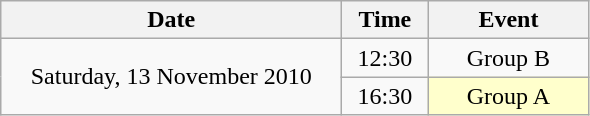<table class = "wikitable" style="text-align:center;">
<tr>
<th width=220>Date</th>
<th width=50>Time</th>
<th width=100>Event</th>
</tr>
<tr>
<td rowspan=2>Saturday, 13 November 2010</td>
<td>12:30</td>
<td>Group B</td>
</tr>
<tr>
<td>16:30</td>
<td bgcolor=ffffcc>Group A</td>
</tr>
</table>
